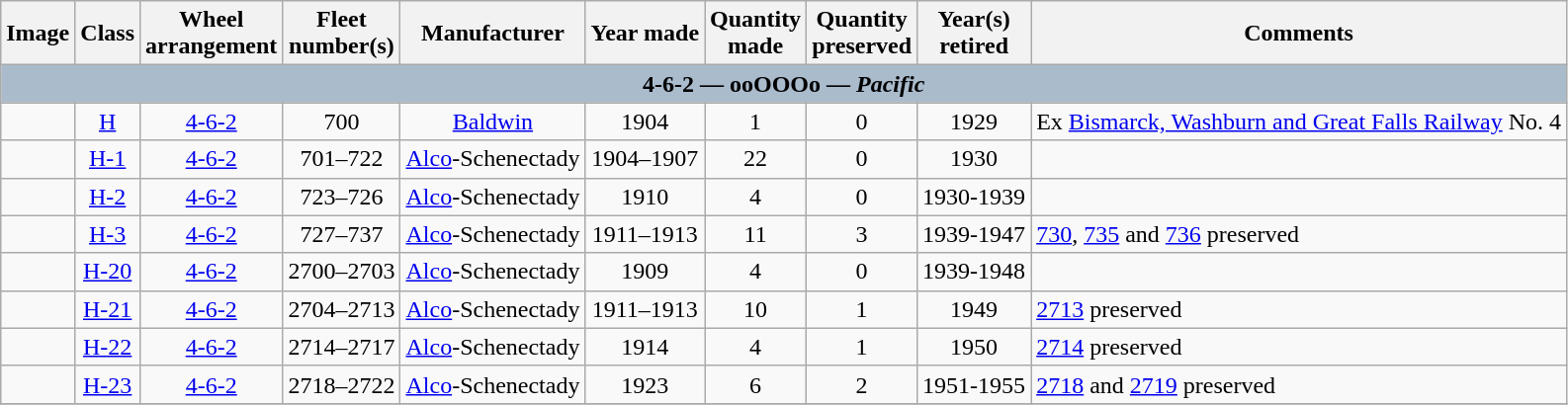<table class="wikitable" style="text-align:center">
<tr>
<th>Image</th>
<th>Class</th>
<th>Wheel<br>arrangement</th>
<th>Fleet<br>number(s)</th>
<th>Manufacturer</th>
<th>Year made</th>
<th>Quantity<br>made</th>
<th>Quantity<br>preserved</th>
<th>Year(s)<br>retired</th>
<th>Comments</th>
</tr>
<tr style="Background:#AABBCC; font-weight:bold">
<td colspan=10>4-6-2 — ooOOOo — <em>Pacific</em></td>
</tr>
<tr>
<td></td>
<td><a href='#'>H</a></td>
<td><a href='#'>4-6-2</a></td>
<td>700</td>
<td><a href='#'>Baldwin</a></td>
<td>1904</td>
<td>1</td>
<td>0</td>
<td>1929</td>
<td style="text-align:left">Ex <a href='#'>Bismarck, Washburn and Great Falls Railway</a> No. 4</td>
</tr>
<tr>
<td></td>
<td><a href='#'>H-1</a></td>
<td><a href='#'>4-6-2</a></td>
<td>701–722</td>
<td><a href='#'>Alco</a>-Schenectady</td>
<td>1904–1907</td>
<td>22</td>
<td>0</td>
<td>1930</td>
<td></td>
</tr>
<tr>
<td></td>
<td><a href='#'>H-2</a></td>
<td><a href='#'>4-6-2</a></td>
<td>723–726</td>
<td><a href='#'>Alco</a>-Schenectady</td>
<td>1910</td>
<td>4</td>
<td>0</td>
<td>1930-1939</td>
<td style="text-align:left"></td>
</tr>
<tr>
<td></td>
<td><a href='#'>H-3</a></td>
<td><a href='#'>4-6-2</a></td>
<td>727–737</td>
<td><a href='#'>Alco</a>-Schenectady</td>
<td>1911–1913</td>
<td>11</td>
<td>3</td>
<td>1939-1947</td>
<td style="text-align:left"><a href='#'>730</a>, <a href='#'>735</a> and <a href='#'>736</a> preserved</td>
</tr>
<tr>
<td></td>
<td><a href='#'>H-20</a></td>
<td><a href='#'>4-6-2</a></td>
<td>2700–2703</td>
<td><a href='#'>Alco</a>-Schenectady</td>
<td>1909</td>
<td>4</td>
<td>0</td>
<td>1939-1948</td>
<td style="text-align:left"></td>
</tr>
<tr>
<td></td>
<td><a href='#'>H-21</a></td>
<td><a href='#'>4-6-2</a></td>
<td>2704–2713</td>
<td><a href='#'>Alco</a>-Schenectady</td>
<td>1911–1913</td>
<td>10</td>
<td>1</td>
<td>1949</td>
<td style="text-align:left"><a href='#'>2713</a> preserved</td>
</tr>
<tr>
<td></td>
<td><a href='#'>H-22</a></td>
<td><a href='#'>4-6-2</a></td>
<td>2714–2717</td>
<td><a href='#'>Alco</a>-Schenectady</td>
<td>1914</td>
<td>4</td>
<td>1</td>
<td>1950</td>
<td style="text-align:left"><a href='#'>2714</a> preserved</td>
</tr>
<tr>
<td></td>
<td><a href='#'>H-23</a></td>
<td><a href='#'>4-6-2</a></td>
<td>2718–2722</td>
<td><a href='#'>Alco</a>-Schenectady</td>
<td>1923</td>
<td>6</td>
<td>2</td>
<td>1951-1955</td>
<td style="text-align:left"><a href='#'>2718</a> and <a href='#'>2719</a> preserved</td>
</tr>
<tr>
</tr>
</table>
